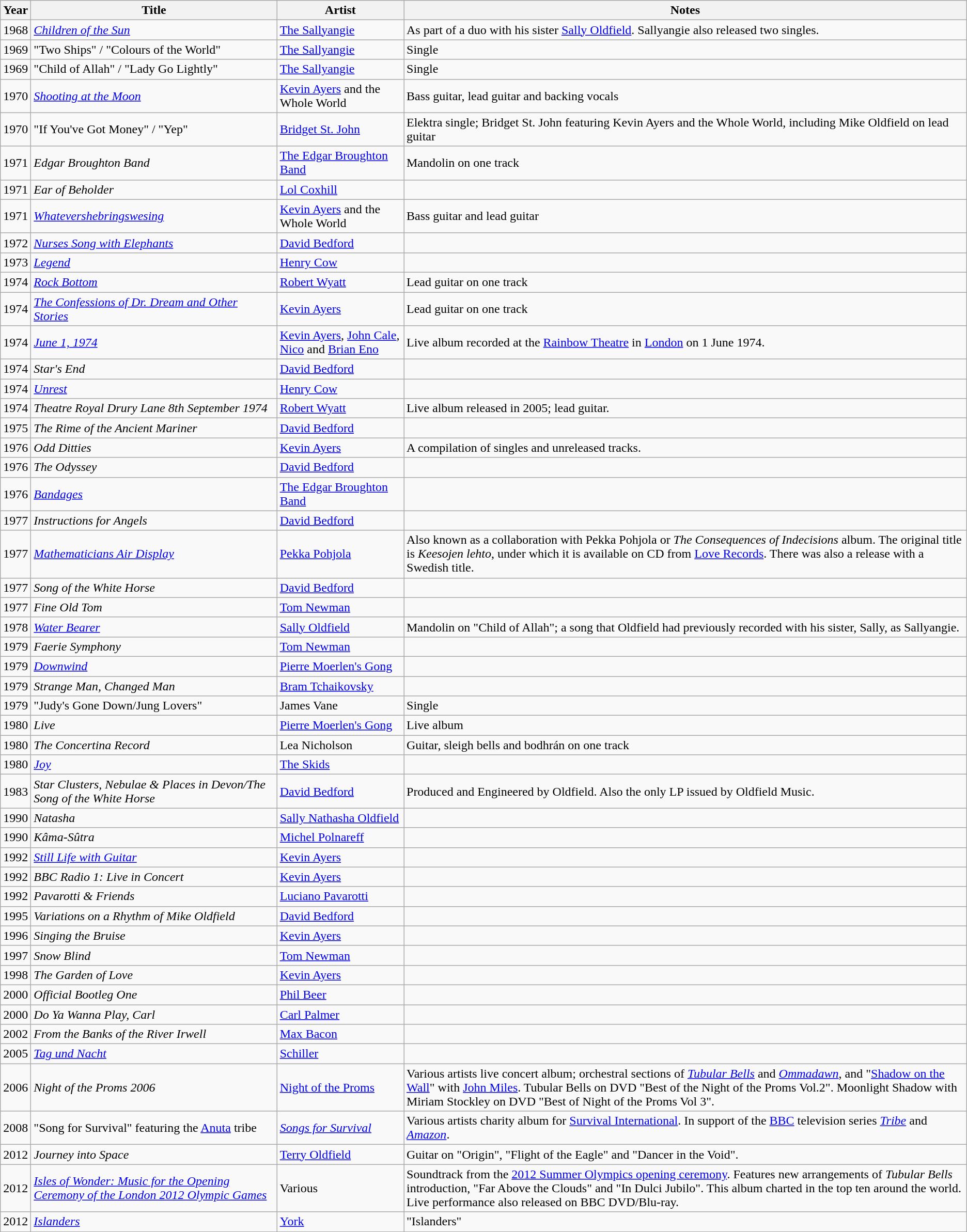<table class="wikitable">
<tr>
<th>Year</th>
<th>Title</th>
<th>Artist</th>
<th>Notes</th>
</tr>
<tr>
<td>1968</td>
<td><em><a href='#'>Children of the Sun</a></em></td>
<td><a href='#'>The Sallyangie</a></td>
<td>As part of a duo with his sister <a href='#'>Sally Oldfield</a>. Sallyangie also released two singles.</td>
</tr>
<tr>
<td>1969</td>
<td>"Two Ships" / "Colours of the World"</td>
<td><a href='#'>The Sallyangie</a></td>
<td>Single</td>
</tr>
<tr>
<td>1969</td>
<td>"Child of Allah" / "Lady Go Lightly"</td>
<td><a href='#'>The Sallyangie</a></td>
<td>Single</td>
</tr>
<tr>
<td>1970</td>
<td><em><a href='#'>Shooting at the Moon</a></em></td>
<td><a href='#'>Kevin Ayers</a> and the Whole World</td>
<td>Bass guitar, lead guitar and backing vocals</td>
</tr>
<tr>
<td>1970</td>
<td>"If You've Got Money" / "Yep"</td>
<td><a href='#'>Bridget St. John</a></td>
<td>Elektra single; Bridget St. John featuring Kevin Ayers and the Whole World, including Mike Oldfield on lead guitar</td>
</tr>
<tr>
<td>1971</td>
<td><em>Edgar Broughton Band</em></td>
<td><a href='#'>The Edgar Broughton Band</a></td>
<td>Mandolin on one track</td>
</tr>
<tr>
<td>1971</td>
<td><em>Ear of Beholder</em></td>
<td><a href='#'>Lol Coxhill</a></td>
<td></td>
</tr>
<tr>
<td>1971</td>
<td><em><a href='#'>Whatevershebringswesing</a></em></td>
<td><a href='#'>Kevin Ayers</a> and the Whole World</td>
<td>Bass guitar and lead guitar</td>
</tr>
<tr>
<td>1972</td>
<td><em><a href='#'>Nurses Song with Elephants</a></em></td>
<td><a href='#'>David Bedford</a></td>
<td></td>
</tr>
<tr>
<td>1973</td>
<td><em><a href='#'>Legend</a></em></td>
<td><a href='#'>Henry Cow</a></td>
<td></td>
</tr>
<tr>
<td>1974</td>
<td><em><a href='#'>Rock Bottom</a></em></td>
<td><a href='#'>Robert Wyatt</a></td>
<td>Lead guitar on one track</td>
</tr>
<tr>
<td>1974</td>
<td><em><a href='#'>The Confessions of Dr. Dream and Other Stories</a></em></td>
<td><a href='#'>Kevin Ayers</a></td>
<td>Lead guitar on one track</td>
</tr>
<tr>
<td>1974</td>
<td><em><a href='#'>June 1, 1974</a></em></td>
<td><a href='#'>Kevin Ayers</a>, <a href='#'>John Cale</a>, <a href='#'>Nico</a> and <a href='#'>Brian Eno</a></td>
<td>Live album recorded at the <a href='#'>Rainbow Theatre</a> in <a href='#'>London</a> on 1 June 1974.</td>
</tr>
<tr>
<td>1974</td>
<td><em>Star's End</em></td>
<td><a href='#'>David Bedford</a></td>
<td></td>
</tr>
<tr>
<td>1974</td>
<td><em><a href='#'>Unrest</a></em></td>
<td><a href='#'>Henry Cow</a></td>
<td></td>
</tr>
<tr>
<td>1974</td>
<td><em>Theatre Royal Drury Lane 8th September 1974</em></td>
<td><a href='#'>Robert Wyatt</a></td>
<td>Live album released in 2005; lead guitar.</td>
</tr>
<tr>
<td>1975</td>
<td><em>The Rime of the Ancient Mariner</em></td>
<td><a href='#'>David Bedford</a></td>
<td></td>
</tr>
<tr>
<td>1976</td>
<td><em>Odd Ditties</em></td>
<td><a href='#'>Kevin Ayers</a></td>
<td>A compilation of singles and unreleased tracks.</td>
</tr>
<tr>
<td>1976</td>
<td><em>The Odyssey</em></td>
<td><a href='#'>David Bedford</a></td>
<td></td>
</tr>
<tr>
<td>1976</td>
<td><em><a href='#'>Bandages</a></em></td>
<td><a href='#'>The Edgar Broughton Band</a></td>
<td></td>
</tr>
<tr>
<td>1977</td>
<td><em>Instructions for Angels</em></td>
<td><a href='#'>David Bedford</a></td>
<td></td>
</tr>
<tr>
<td>1977</td>
<td><em><a href='#'>Mathematicians Air Display</a></em></td>
<td><a href='#'>Pekka Pohjola</a></td>
<td>Also known as a collaboration with Pekka Pohjola or <em>The Consequences of Indecisions</em> album. The original title is <em>Keesojen lehto</em>, under which it is available on CD from <a href='#'>Love Records</a>. There was also a release with a Swedish title.</td>
</tr>
<tr>
<td>1977</td>
<td><em>Song of the White Horse</em></td>
<td><a href='#'>David Bedford</a></td>
<td></td>
</tr>
<tr>
<td>1977</td>
<td><em>Fine Old Tom</em></td>
<td><a href='#'>Tom Newman</a></td>
<td></td>
</tr>
<tr>
<td>1978</td>
<td><em><a href='#'>Water Bearer</a></em></td>
<td><a href='#'>Sally Oldfield</a></td>
<td>Mandolin on "Child of Allah"; a song that Oldfield had previously recorded with his sister, Sally, as Sallyangie.</td>
</tr>
<tr>
<td>1979</td>
<td><em>Faerie Symphony</em></td>
<td><a href='#'>Tom Newman</a></td>
<td></td>
</tr>
<tr>
<td>1979</td>
<td><em><a href='#'>Downwind</a></em></td>
<td><a href='#'>Pierre Moerlen's Gong</a></td>
<td></td>
</tr>
<tr>
<td>1979</td>
<td><em>Strange Man, Changed Man</em></td>
<td><a href='#'>Bram Tchaikovsky</a></td>
<td></td>
</tr>
<tr>
<td>1979</td>
<td>"Judy's Gone Down/Jung Lovers"</td>
<td>James Vane</td>
<td>Single</td>
</tr>
<tr>
<td>1980</td>
<td><em>Live</em></td>
<td><a href='#'>Pierre Moerlen's Gong</a></td>
<td>Live album</td>
</tr>
<tr>
<td>1980</td>
<td><em>The Concertina Record</em></td>
<td>Lea Nicholson</td>
<td>Guitar, sleigh bells and bodhrán on one track</td>
</tr>
<tr>
<td>1980</td>
<td><em><a href='#'>Joy</a></em></td>
<td><a href='#'>The Skids</a></td>
<td></td>
</tr>
<tr>
<td>1983</td>
<td><em>Star Clusters, Nebulae & Places in Devon/The Song of the White Horse</em></td>
<td><a href='#'>David Bedford</a></td>
<td>Produced and Engineered by Oldfield. Also the only LP issued by Oldfield Music.</td>
</tr>
<tr>
<td>1990</td>
<td><em>Natasha</em></td>
<td><a href='#'>Sally Nathasha Oldfield</a></td>
<td></td>
</tr>
<tr>
<td>1990</td>
<td><em>Kâma-Sûtra</em></td>
<td><a href='#'>Michel Polnareff</a></td>
<td></td>
</tr>
<tr>
<td>1992</td>
<td><em><a href='#'>Still Life with Guitar</a></em></td>
<td><a href='#'>Kevin Ayers</a></td>
<td></td>
</tr>
<tr>
<td>1992</td>
<td><em>BBC Radio 1: Live in Concert</em></td>
<td><a href='#'>Kevin Ayers</a></td>
<td></td>
</tr>
<tr>
<td>1992</td>
<td><em>Pavarotti & Friends</em></td>
<td><a href='#'>Luciano Pavarotti</a></td>
</tr>
<tr>
<td>1995</td>
<td><em>Variations on a Rhythm of Mike Oldfield</em></td>
<td><a href='#'>David Bedford</a></td>
<td></td>
</tr>
<tr>
<td>1996</td>
<td><em>Singing the Bruise</em></td>
<td><a href='#'>Kevin Ayers</a></td>
<td></td>
</tr>
<tr>
<td>1997</td>
<td><em>Snow Blind</em></td>
<td><a href='#'>Tom Newman</a></td>
<td></td>
</tr>
<tr>
<td>1998</td>
<td><em>The Garden of Love</em></td>
<td><a href='#'>Kevin Ayers</a></td>
<td></td>
</tr>
<tr>
<td>2000</td>
<td><em>Official Bootleg One</em></td>
<td><a href='#'>Phil Beer</a></td>
<td></td>
</tr>
<tr>
<td>2000</td>
<td><em>Do Ya Wanna Play, Carl</em></td>
<td><a href='#'>Carl Palmer</a></td>
<td></td>
</tr>
<tr>
<td>2002</td>
<td><em>From the Banks of the River Irwell</em></td>
<td><a href='#'>Max Bacon</a></td>
<td></td>
</tr>
<tr>
<td>2005</td>
<td><em><a href='#'>Tag und Nacht</a></em></td>
<td><a href='#'>Schiller</a></td>
<td></td>
</tr>
<tr>
<td>2006</td>
<td><em>Night of the Proms 2006</em></td>
<td><a href='#'>Night of the Proms</a></td>
<td>Various artists live concert album; orchestral sections of <em><a href='#'>Tubular Bells</a></em> and <em><a href='#'>Ommadawn</a></em>, and "<a href='#'>Shadow on the Wall</a>" with <a href='#'>John Miles</a>. Tubular Bells on DVD "Best of the Night of the Proms Vol.2". Moonlight Shadow with Miriam Stockley on DVD "Best of Night of the Proms Vol 3".</td>
</tr>
<tr>
<td>2008</td>
<td>"Song for Survival" featuring the <a href='#'>Anuta</a> tribe</td>
<td><em><a href='#'>Songs for Survival</a></em></td>
<td>Various artists charity album for <a href='#'>Survival International</a>. In support of the <a href='#'>BBC</a> television series <em><a href='#'>Tribe</a></em> and <em><a href='#'>Amazon</a></em>.</td>
</tr>
<tr>
<td>2012</td>
<td><em>Journey into Space</em></td>
<td><a href='#'>Terry Oldfield</a></td>
<td>Guitar on "Origin", "Flight of the Eagle" and "Dancer in the Void".</td>
</tr>
<tr>
<td>2012</td>
<td><em><a href='#'>Isles of Wonder: Music for the Opening Ceremony of the London 2012 Olympic Games</a></em></td>
<td>Various</td>
<td>Soundtrack from the <a href='#'>2012 Summer Olympics opening ceremony</a>. Features new arrangements of <em>Tubular Bells</em> introduction, "Far Above the Clouds" and "In Dulci Jubilo". This album charted in the top ten around the world. Live performance also released on BBC DVD/Blu-ray.</td>
</tr>
<tr>
<td>2012</td>
<td><em><a href='#'>Islanders</a></em></td>
<td><a href='#'>York</a></td>
<td>"Islanders"</td>
</tr>
</table>
